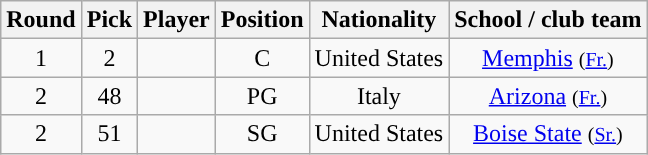<table class="wikitable sortable sortable">
<tr>
<th>Round</th>
<th>Pick</th>
<th>Player</th>
<th>Position</th>
<th>Nationality</th>
<th>School / club team</th>
</tr>
<tr style="text-align: center">
<td>1</td>
<td>2</td>
<td></td>
<td>C</td>
<td> United States</td>
<td><a href='#'>Memphis</a> <small>(<a href='#'>Fr.</a>)</small></td>
</tr>
<tr style="text-align: center">
<td>2</td>
<td>48</td>
<td></td>
<td>PG</td>
<td> Italy</td>
<td><a href='#'>Arizona</a> <small>(<a href='#'>Fr.</a>)</small></td>
</tr>
<tr style="text-align: center">
<td>2</td>
<td>51</td>
<td></td>
<td>SG</td>
<td> United States</td>
<td><a href='#'>Boise State</a>  <small>(<a href='#'>Sr.</a>)</small></td>
</tr>
</table>
